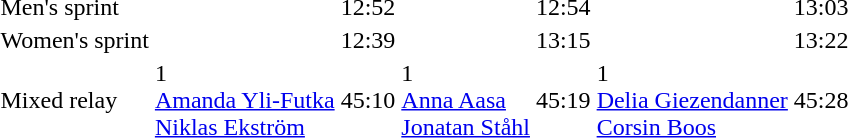<table>
<tr>
<td>Men's sprint<br></td>
<td></td>
<td>12:52</td>
<td></td>
<td>12:54</td>
<td></td>
<td>13:03</td>
</tr>
<tr>
<td>Women's sprint<br></td>
<td></td>
<td>12:39</td>
<td></td>
<td>13:15</td>
<td></td>
<td>13:22</td>
</tr>
<tr>
<td>Mixed relay<br></td>
<td> 1<br><a href='#'>Amanda Yli-Futka</a><br><a href='#'>Niklas Ekström</a></td>
<td>45:10</td>
<td> 1<br><a href='#'>Anna Aasa</a><br><a href='#'>Jonatan Ståhl</a></td>
<td>45:19</td>
<td> 1<br><a href='#'>Delia Giezendanner</a><br><a href='#'>Corsin Boos</a></td>
<td>45:28</td>
</tr>
</table>
